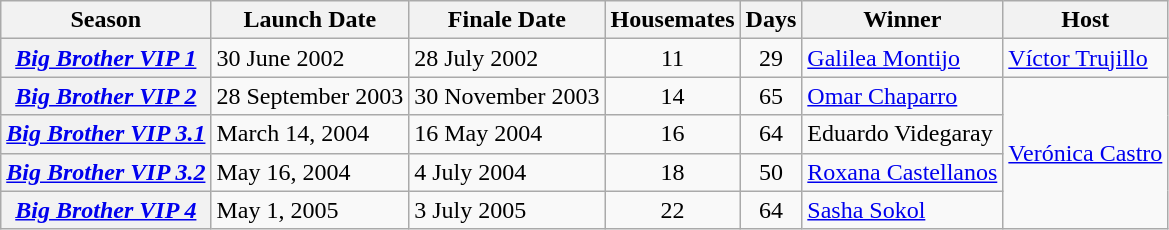<table class="wikitable" style="text-align: left;">
<tr>
<th>Season</th>
<th>Launch Date</th>
<th>Finale Date</th>
<th>Housemates</th>
<th>Days</th>
<th>Winner</th>
<th>Host</th>
</tr>
<tr>
<th><a href='#'><em>Big Brother VIP 1</em></a></th>
<td>30 June 2002</td>
<td>28 July 2002</td>
<td align=center>11</td>
<td align=center>29</td>
<td><a href='#'>Galilea Montijo</a></td>
<td><a href='#'>Víctor Trujillo</a></td>
</tr>
<tr>
<th><a href='#'><em>Big Brother VIP 2</em></a></th>
<td>28 September 2003</td>
<td>30 November 2003</td>
<td align=center>14</td>
<td align=center>65</td>
<td><a href='#'>Omar Chaparro</a></td>
<td rowspan="4"><a href='#'>Verónica Castro</a></td>
</tr>
<tr>
<th><a href='#'><em>Big Brother VIP 3.1</em></a></th>
<td>March 14, 2004</td>
<td>16 May 2004</td>
<td align=center>16</td>
<td align=center>64</td>
<td>Eduardo Videgaray</td>
</tr>
<tr>
<th><a href='#'><em>Big Brother VIP 3.2</em></a></th>
<td>May 16, 2004</td>
<td>4 July 2004</td>
<td align=center>18</td>
<td align=center>50</td>
<td><a href='#'>Roxana Castellanos</a></td>
</tr>
<tr>
<th><a href='#'><em>Big Brother VIP 4</em></a></th>
<td>May 1, 2005</td>
<td>3 July 2005</td>
<td align=center>22</td>
<td align=center>64</td>
<td><a href='#'>Sasha Sokol</a></td>
</tr>
</table>
